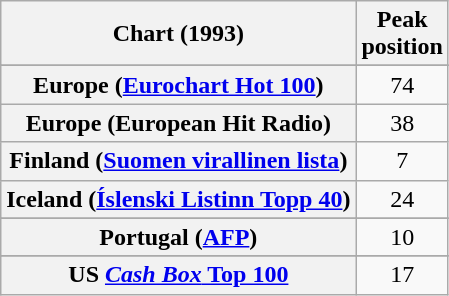<table class="wikitable sortable plainrowheaders" style="text-align:center">
<tr>
<th>Chart (1993)</th>
<th>Peak<br>position</th>
</tr>
<tr>
</tr>
<tr>
</tr>
<tr>
</tr>
<tr>
<th scope="row">Europe (<a href='#'>Eurochart Hot 100</a>)</th>
<td>74</td>
</tr>
<tr>
<th scope="row">Europe (European Hit Radio)</th>
<td>38</td>
</tr>
<tr>
<th scope="row">Finland (<a href='#'>Suomen virallinen lista</a>)</th>
<td>7</td>
</tr>
<tr>
<th scope="row">Iceland (<a href='#'>Íslenski Listinn Topp 40</a>)</th>
<td>24</td>
</tr>
<tr>
</tr>
<tr>
</tr>
<tr>
</tr>
<tr>
</tr>
<tr>
<th scope="row">Portugal (<a href='#'>AFP</a>)</th>
<td>10</td>
</tr>
<tr>
</tr>
<tr>
</tr>
<tr>
</tr>
<tr>
</tr>
<tr>
</tr>
<tr>
</tr>
<tr>
<th scope="row">US <a href='#'><em>Cash Box</em> Top 100</a></th>
<td>17</td>
</tr>
</table>
